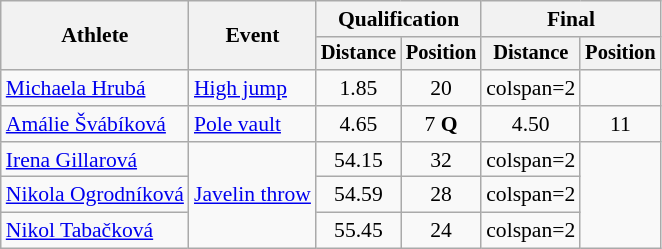<table class=wikitable style=font-size:90%>
<tr>
<th rowspan=2>Athlete</th>
<th rowspan=2>Event</th>
<th colspan=2>Qualification</th>
<th colspan=2>Final</th>
</tr>
<tr style=font-size:95%>
<th>Distance</th>
<th>Position</th>
<th>Distance</th>
<th>Position</th>
</tr>
<tr align=center>
<td align=left><a href='#'>Michaela Hrubá</a></td>
<td align=left><a href='#'>High jump</a></td>
<td>1.85</td>
<td>20</td>
<td>colspan=2 </td>
</tr>
<tr align=center>
<td align=left><a href='#'>Amálie Švábíková</a></td>
<td align=left><a href='#'>Pole vault</a></td>
<td>4.65</td>
<td>7 <strong>Q</strong></td>
<td>4.50</td>
<td>11</td>
</tr>
<tr align=center>
<td align=left><a href='#'>Irena Gillarová</a></td>
<td align=left rowspan=3><a href='#'>Javelin throw</a></td>
<td>54.15</td>
<td>32</td>
<td>colspan=2 </td>
</tr>
<tr align=center>
<td align=left><a href='#'>Nikola Ogrodníková</a></td>
<td>54.59</td>
<td>28</td>
<td>colspan=2 </td>
</tr>
<tr align=center>
<td align=left><a href='#'>Nikol Tabačková</a></td>
<td>55.45</td>
<td>24</td>
<td>colspan=2 </td>
</tr>
</table>
